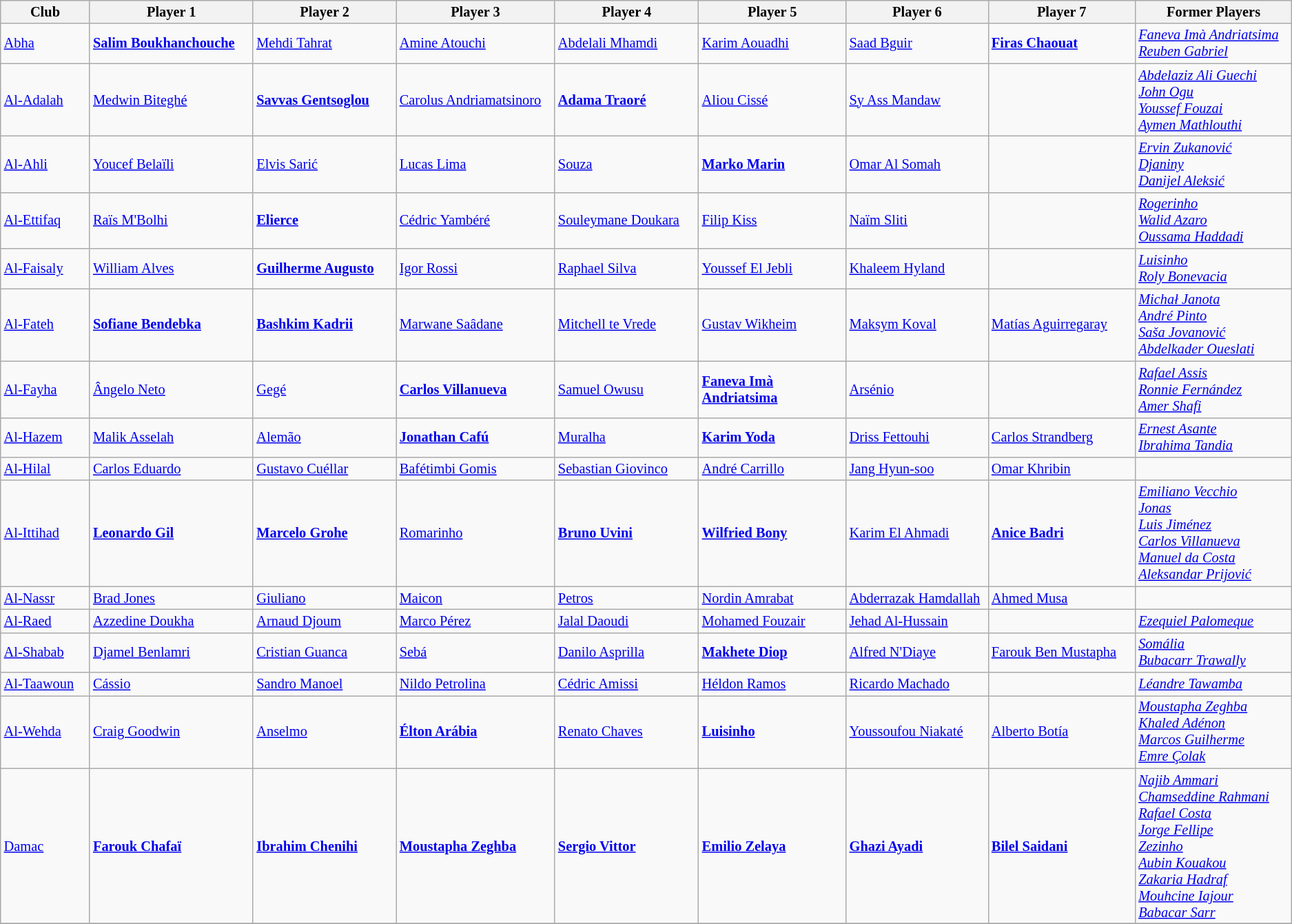<table class="wikitable" style="text-align: left; font-size:85%">
<tr>
<th width="120">Club</th>
<th width="220">Player 1</th>
<th width="220">Player 2</th>
<th width="220">Player 3</th>
<th width="220">Player 4</th>
<th width="220">Player 5</th>
<th width="220">Player 6</th>
<th width="220">Player 7</th>
<th width="240">Former Players</th>
</tr>
<tr>
<td><a href='#'>Abha</a></td>
<td> <strong><a href='#'>Salim Boukhanchouche</a></strong></td>
<td> <a href='#'>Mehdi Tahrat</a></td>
<td> <a href='#'>Amine Atouchi</a></td>
<td> <a href='#'>Abdelali Mhamdi</a></td>
<td> <a href='#'>Karim Aouadhi</a></td>
<td> <a href='#'>Saad Bguir</a></td>
<td> <strong><a href='#'>Firas Chaouat</a></strong></td>
<td> <em><a href='#'>Faneva Imà Andriatsima</a></em><br> <em><a href='#'>Reuben Gabriel</a></em></td>
</tr>
<tr>
<td><a href='#'>Al-Adalah</a></td>
<td> <a href='#'>Medwin Biteghé</a></td>
<td> <strong><a href='#'>Savvas Gentsoglou</a></strong></td>
<td> <a href='#'>Carolus Andriamatsinoro</a></td>
<td> <strong><a href='#'>Adama Traoré</a></strong></td>
<td> <a href='#'>Aliou Cissé</a></td>
<td> <a href='#'>Sy Ass Mandaw</a></td>
<td></td>
<td> <em><a href='#'>Abdelaziz Ali Guechi</a></em><br> <em><a href='#'>John Ogu</a></em><br> <em><a href='#'>Youssef Fouzai</a></em><br> <em><a href='#'>Aymen Mathlouthi</a></em></td>
</tr>
<tr>
<td><a href='#'>Al-Ahli</a></td>
<td> <a href='#'>Youcef Belaïli</a></td>
<td> <a href='#'>Elvis Sarić</a></td>
<td> <a href='#'>Lucas Lima</a></td>
<td> <a href='#'>Souza</a></td>
<td> <strong><a href='#'>Marko Marin</a></strong></td>
<td> <a href='#'>Omar Al Somah</a></td>
<td></td>
<td> <em><a href='#'>Ervin Zukanović</a></em><br> <em><a href='#'>Djaniny</a></em><br> <em><a href='#'>Danijel Aleksić</a></em></td>
</tr>
<tr>
<td><a href='#'>Al-Ettifaq</a></td>
<td> <a href='#'>Raïs M'Bolhi</a></td>
<td> <strong><a href='#'>Elierce</a></strong></td>
<td> <a href='#'>Cédric Yambéré</a></td>
<td> <a href='#'>Souleymane Doukara</a></td>
<td> <a href='#'>Filip Kiss</a></td>
<td> <a href='#'>Naïm Sliti</a></td>
<td></td>
<td> <em><a href='#'>Rogerinho</a></em><br> <em><a href='#'>Walid Azaro</a></em><br> <em><a href='#'>Oussama Haddadi</a></em></td>
</tr>
<tr>
<td><a href='#'>Al-Faisaly</a></td>
<td> <a href='#'>William Alves</a></td>
<td> <strong><a href='#'>Guilherme Augusto</a></strong></td>
<td> <a href='#'>Igor Rossi</a></td>
<td> <a href='#'>Raphael Silva</a></td>
<td> <a href='#'>Youssef El Jebli</a></td>
<td> <a href='#'>Khaleem Hyland</a></td>
<td></td>
<td> <em><a href='#'>Luisinho</a></em><br> <em><a href='#'>Roly Bonevacia</a></em></td>
</tr>
<tr>
<td><a href='#'>Al-Fateh</a></td>
<td> <strong><a href='#'>Sofiane Bendebka</a></strong></td>
<td> <strong><a href='#'>Bashkim Kadrii</a></strong></td>
<td> <a href='#'>Marwane Saâdane</a></td>
<td> <a href='#'>Mitchell te Vrede</a></td>
<td> <a href='#'>Gustav Wikheim</a></td>
<td> <a href='#'>Maksym Koval</a></td>
<td> <a href='#'>Matías Aguirregaray</a></td>
<td> <em><a href='#'>Michał Janota</a></em><br> <em><a href='#'>André Pinto</a></em><br> <em><a href='#'>Saša Jovanović</a></em><br> <em><a href='#'>Abdelkader Oueslati</a></em></td>
</tr>
<tr>
<td><a href='#'>Al-Fayha</a></td>
<td> <a href='#'>Ângelo Neto</a></td>
<td> <a href='#'>Gegé</a></td>
<td> <strong><a href='#'>Carlos Villanueva</a></strong></td>
<td> <a href='#'>Samuel Owusu</a></td>
<td> <strong><a href='#'>Faneva Imà Andriatsima</a></strong></td>
<td> <a href='#'>Arsénio</a></td>
<td></td>
<td> <em><a href='#'>Rafael Assis</a></em><br> <em><a href='#'>Ronnie Fernández</a></em><br> <em><a href='#'>Amer Shafi</a></em></td>
</tr>
<tr>
<td><a href='#'>Al-Hazem</a></td>
<td> <a href='#'>Malik Asselah</a></td>
<td> <a href='#'>Alemão</a></td>
<td> <strong><a href='#'>Jonathan Cafú</a></strong></td>
<td> <a href='#'>Muralha</a></td>
<td> <strong><a href='#'>Karim Yoda</a></strong></td>
<td> <a href='#'>Driss Fettouhi</a></td>
<td> <a href='#'>Carlos Strandberg</a></td>
<td> <em><a href='#'>Ernest Asante</a></em><br> <em><a href='#'>Ibrahima Tandia</a></em></td>
</tr>
<tr>
<td><a href='#'>Al-Hilal</a></td>
<td> <a href='#'>Carlos Eduardo</a></td>
<td> <a href='#'>Gustavo Cuéllar</a></td>
<td> <a href='#'>Bafétimbi Gomis</a></td>
<td> <a href='#'>Sebastian Giovinco</a></td>
<td> <a href='#'>André Carrillo</a></td>
<td> <a href='#'>Jang Hyun-soo</a></td>
<td> <a href='#'>Omar Khribin</a></td>
<td></td>
</tr>
<tr>
<td><a href='#'>Al-Ittihad</a></td>
<td> <strong><a href='#'>Leonardo Gil</a></strong></td>
<td> <strong><a href='#'>Marcelo Grohe</a></strong></td>
<td> <a href='#'>Romarinho</a></td>
<td> <strong><a href='#'>Bruno Uvini</a></strong></td>
<td> <strong><a href='#'>Wilfried Bony</a></strong></td>
<td> <a href='#'>Karim El Ahmadi</a></td>
<td> <strong><a href='#'>Anice Badri</a></strong></td>
<td> <em><a href='#'>Emiliano Vecchio</a></em><br> <em><a href='#'>Jonas</a></em><br> <em><a href='#'>Luis Jiménez</a></em><br> <em><a href='#'>Carlos Villanueva</a></em><br><em> <a href='#'>Manuel da Costa</a></em><br> <em><a href='#'>Aleksandar Prijović</a></em></td>
</tr>
<tr>
<td><a href='#'>Al-Nassr</a></td>
<td> <a href='#'>Brad Jones</a></td>
<td> <a href='#'>Giuliano</a></td>
<td> <a href='#'>Maicon</a></td>
<td> <a href='#'>Petros</a></td>
<td> <a href='#'>Nordin Amrabat</a></td>
<td> <a href='#'>Abderrazak Hamdallah</a></td>
<td> <a href='#'>Ahmed Musa</a></td>
<td></td>
</tr>
<tr>
<td><a href='#'>Al-Raed</a></td>
<td> <a href='#'>Azzedine Doukha</a></td>
<td> <a href='#'>Arnaud Djoum</a></td>
<td> <a href='#'>Marco Pérez</a></td>
<td> <a href='#'>Jalal Daoudi</a></td>
<td> <a href='#'>Mohamed Fouzair</a></td>
<td> <a href='#'>Jehad Al-Hussain</a></td>
<td></td>
<td> <em><a href='#'>Ezequiel Palomeque</a></em></td>
</tr>
<tr>
<td><a href='#'>Al-Shabab</a></td>
<td> <a href='#'>Djamel Benlamri</a></td>
<td> <a href='#'>Cristian Guanca</a></td>
<td> <a href='#'>Sebá</a></td>
<td> <a href='#'>Danilo Asprilla</a></td>
<td> <strong><a href='#'>Makhete Diop</a></strong></td>
<td> <a href='#'>Alfred N'Diaye</a></td>
<td> <a href='#'>Farouk Ben Mustapha</a></td>
<td> <em><a href='#'>Somália</a></em><br> <em><a href='#'>Bubacarr Trawally</a></em></td>
</tr>
<tr>
<td><a href='#'>Al-Taawoun</a></td>
<td> <a href='#'>Cássio</a></td>
<td> <a href='#'>Sandro Manoel</a></td>
<td> <a href='#'>Nildo Petrolina</a></td>
<td> <a href='#'>Cédric Amissi</a></td>
<td> <a href='#'>Héldon Ramos</a></td>
<td> <a href='#'>Ricardo Machado</a></td>
<td></td>
<td> <em><a href='#'>Léandre Tawamba</a></em></td>
</tr>
<tr>
<td><a href='#'>Al-Wehda</a></td>
<td> <a href='#'>Craig Goodwin</a></td>
<td> <a href='#'>Anselmo</a></td>
<td> <strong><a href='#'>Élton Arábia</a></strong></td>
<td> <a href='#'>Renato Chaves</a></td>
<td> <strong><a href='#'>Luisinho</a></strong></td>
<td> <a href='#'>Youssoufou Niakaté</a></td>
<td> <a href='#'>Alberto Botía</a></td>
<td> <em><a href='#'>Moustapha Zeghba</a></em><br> <em><a href='#'>Khaled Adénon</a></em><br><em><a href='#'>Marcos Guilherme</a></em><br> <em><a href='#'>Emre Çolak</a></em></td>
</tr>
<tr>
<td><a href='#'>Damac</a></td>
<td> <strong><a href='#'>Farouk Chafaï</a></strong></td>
<td> <strong><a href='#'>Ibrahim Chenihi</a></strong></td>
<td> <strong><a href='#'>Moustapha Zeghba</a></strong></td>
<td> <strong><a href='#'>Sergio Vittor</a></strong></td>
<td> <strong><a href='#'>Emilio Zelaya</a></strong></td>
<td> <strong><a href='#'>Ghazi Ayadi</a></strong></td>
<td> <strong><a href='#'>Bilel Saidani</a></strong></td>
<td> <em><a href='#'>Najib Ammari</a></em><br> <em><a href='#'>Chamseddine Rahmani</a></em><br> <em><a href='#'>Rafael Costa</a></em><br> <em><a href='#'>Jorge Fellipe</a></em><br> <em><a href='#'>Zezinho</a></em><br> <em><a href='#'>Aubin Kouakou</a></em><br> <em><a href='#'>Zakaria Hadraf</a></em><br> <em><a href='#'>Mouhcine Iajour</a></em><br> <em><a href='#'>Babacar Sarr</a></em></td>
</tr>
<tr>
</tr>
</table>
